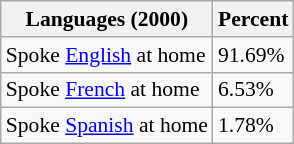<table class="wikitable sortable collapsible" style="font-size: 90%;">
<tr>
<th>Languages (2000) </th>
<th>Percent</th>
</tr>
<tr>
<td>Spoke <a href='#'>English</a> at home</td>
<td>91.69%</td>
</tr>
<tr>
<td>Spoke <a href='#'>French</a> at home</td>
<td>6.53%</td>
</tr>
<tr>
<td>Spoke <a href='#'>Spanish</a> at home</td>
<td>1.78%</td>
</tr>
</table>
